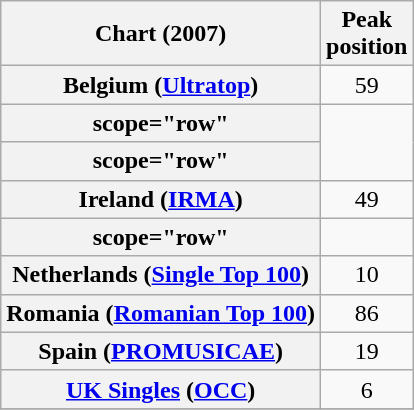<table class="wikitable sortable plainrowheaders">
<tr>
<th scope="col">Chart (2007)</th>
<th scope="col">Peak<br>position</th>
</tr>
<tr>
<th scope="row">Belgium (<a href='#'>Ultratop</a>)</th>
<td style="text-align:center;">59</td>
</tr>
<tr>
<th>scope="row"</th>
</tr>
<tr>
<th>scope="row"</th>
</tr>
<tr>
<th scope="row">Ireland (<a href='#'>IRMA</a>)</th>
<td align="center">49</td>
</tr>
<tr>
<th>scope="row"</th>
</tr>
<tr>
<th scope="row">Netherlands (<a href='#'>Single Top 100</a>)</th>
<td style="text-align:center;">10</td>
</tr>
<tr>
<th scope="row">Romania (<a href='#'>Romanian Top 100</a>)</th>
<td align="center">86</td>
</tr>
<tr>
<th scope="row">Spain (<a href='#'>PROMUSICAE</a>)</th>
<td style="text-align:center;">19</td>
</tr>
<tr>
<th scope="row"><a href='#'>UK Singles</a> (<a href='#'>OCC</a>)</th>
<td style="text-align:center;">6</td>
</tr>
<tr>
</tr>
</table>
